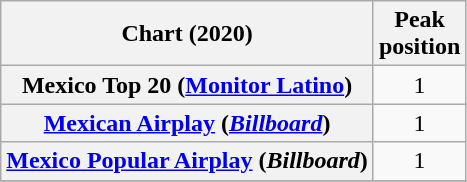<table class="wikitable sortable plainrowheaders" style="text-align:center">
<tr>
<th scope="col">Chart (2020)</th>
<th scope="col">Peak<br>position</th>
</tr>
<tr>
<th scope="row">Mexico Top 20 (<a href='#'>Monitor Latino</a>)</th>
<td>1</td>
</tr>
<tr>
<th scope="row"><a href='#'>Mexican Airplay</a> (<em><a href='#'>Billboard</a></em>)</th>
<td>1</td>
</tr>
<tr>
<th scope="row"><a href='#'>Mexico Popular Airplay</a> (<em>Billboard</em>)</th>
<td>1</td>
</tr>
<tr>
</tr>
<tr>
</tr>
<tr>
</tr>
<tr>
</tr>
<tr>
</tr>
</table>
